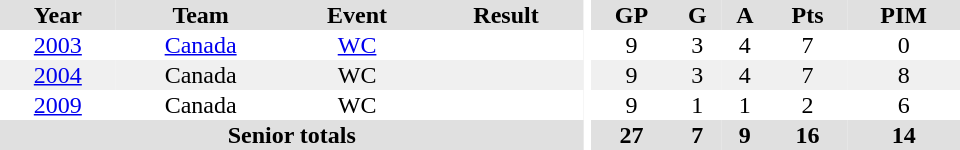<table border="0" cellpadding="1" cellspacing="0" ID="Table3" style="text-align:center; width:40em">
<tr ALIGN="center" bgcolor="#e0e0e0">
<th>Year</th>
<th>Team</th>
<th>Event</th>
<th>Result</th>
<th rowspan="99" bgcolor="#ffffff"></th>
<th>GP</th>
<th>G</th>
<th>A</th>
<th>Pts</th>
<th>PIM</th>
</tr>
<tr>
<td><a href='#'>2003</a></td>
<td><a href='#'>Canada</a></td>
<td><a href='#'>WC</a></td>
<td></td>
<td>9</td>
<td>3</td>
<td>4</td>
<td>7</td>
<td>0</td>
</tr>
<tr bgcolor="#f0f0f0">
<td><a href='#'>2004</a></td>
<td>Canada</td>
<td>WC</td>
<td></td>
<td>9</td>
<td>3</td>
<td>4</td>
<td>7</td>
<td>8</td>
</tr>
<tr>
<td><a href='#'>2009</a></td>
<td>Canada</td>
<td>WC</td>
<td></td>
<td>9</td>
<td>1</td>
<td>1</td>
<td>2</td>
<td>6</td>
</tr>
<tr bgcolor="#e0e0e0">
<th colspan=4>Senior totals</th>
<th>27</th>
<th>7</th>
<th>9</th>
<th>16</th>
<th>14</th>
</tr>
</table>
